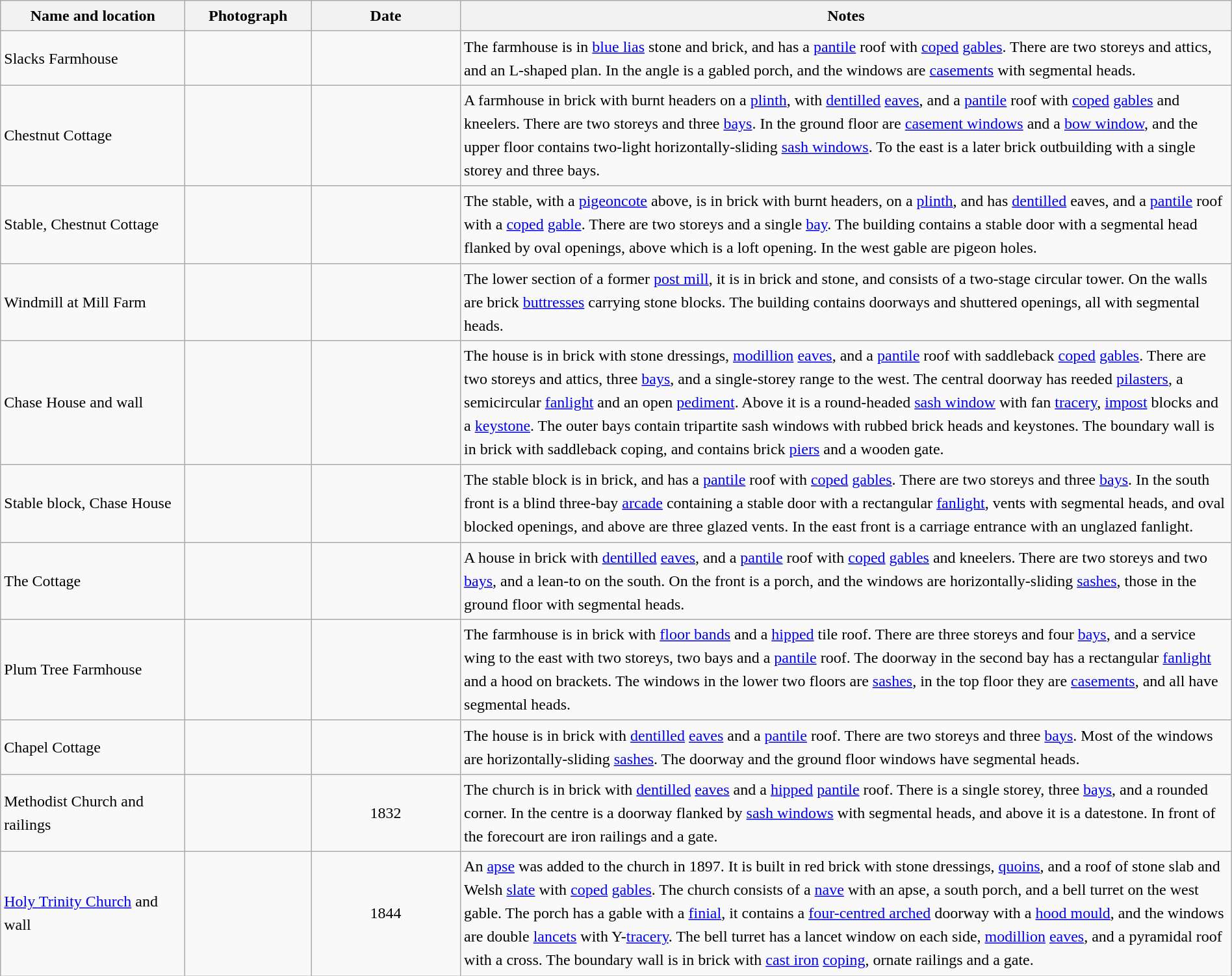<table class="wikitable sortable plainrowheaders" style="width:100%; border:0px; text-align:left; line-height:150%">
<tr>
<th scope="col"  style="width:150px">Name and location</th>
<th scope="col"  style="width:100px" class="unsortable">Photograph</th>
<th scope="col"  style="width:120px">Date</th>
<th scope="col"  style="width:650px" class="unsortable">Notes</th>
</tr>
<tr>
<td>Slacks Farmhouse<br><small></small></td>
<td></td>
<td align="center"></td>
<td>The farmhouse is in <a href='#'>blue lias</a> stone and brick, and has a <a href='#'>pantile</a> roof with <a href='#'>coped</a> <a href='#'>gables</a>.  There are two storeys and attics, and an L-shaped plan.  In the angle is a gabled porch, and the windows are <a href='#'>casements</a> with segmental heads.</td>
</tr>
<tr>
<td>Chestnut Cottage<br><small></small></td>
<td></td>
<td align="center"></td>
<td>A farmhouse in brick with burnt headers on a <a href='#'>plinth</a>, with <a href='#'>dentilled</a> <a href='#'>eaves</a>, and a <a href='#'>pantile</a> roof with <a href='#'>coped</a> <a href='#'>gables</a> and kneelers.  There are two storeys and three <a href='#'>bays</a>.  In the ground floor are <a href='#'>casement windows</a> and a <a href='#'>bow window</a>, and the upper floor contains two-light horizontally-sliding <a href='#'>sash windows</a>.  To the east is a later brick outbuilding with a single storey and three bays.</td>
</tr>
<tr>
<td>Stable, Chestnut Cottage<br><small></small></td>
<td></td>
<td align="center"></td>
<td>The stable, with a <a href='#'>pigeoncote</a> above, is in brick with burnt headers, on a <a href='#'>plinth</a>, and has <a href='#'>dentilled</a> eaves, and a <a href='#'>pantile</a> roof with a <a href='#'>coped</a> <a href='#'>gable</a>.  There are two storeys and a single <a href='#'>bay</a>.  The building contains a stable door with a segmental head flanked by oval openings, above which is a loft opening.  In the west gable are pigeon holes.</td>
</tr>
<tr>
<td>Windmill at Mill Farm<br><small></small></td>
<td></td>
<td align="center"></td>
<td>The lower section of a former <a href='#'>post mill</a>, it is in brick and stone, and consists of a two-stage circular tower.  On the walls are brick <a href='#'>buttresses</a> carrying stone blocks.  The building contains doorways and shuttered openings, all with segmental heads.</td>
</tr>
<tr>
<td>Chase House and wall<br><small></small></td>
<td></td>
<td align="center"></td>
<td>The house is in brick with stone dressings, <a href='#'>modillion</a> <a href='#'>eaves</a>, and a <a href='#'>pantile</a> roof with saddleback <a href='#'>coped</a> <a href='#'>gables</a>.  There are two storeys and attics, three <a href='#'>bays</a>, and a single-storey range to the west. The central doorway has reeded <a href='#'>pilasters</a>, a semicircular <a href='#'>fanlight</a> and an open <a href='#'>pediment</a>.  Above it is a round-headed <a href='#'>sash window</a> with fan <a href='#'>tracery</a>, <a href='#'>impost</a> blocks and a <a href='#'>keystone</a>.  The outer bays contain tripartite sash windows with rubbed brick heads and keystones.  The boundary wall is in brick with saddleback coping, and contains brick <a href='#'>piers</a> and a wooden gate.</td>
</tr>
<tr>
<td>Stable block, Chase House<br><small></small></td>
<td></td>
<td align="center"></td>
<td>The stable block is in brick, and has a <a href='#'>pantile</a> roof with <a href='#'>coped</a> <a href='#'>gables</a>.  There are two storeys and three <a href='#'>bays</a>.  In the south front is a blind three-bay <a href='#'>arcade</a> containing a stable door with a rectangular <a href='#'>fanlight</a>, vents with segmental heads, and oval blocked openings, and above are three glazed vents.  In the east front is a carriage entrance with an unglazed fanlight.</td>
</tr>
<tr>
<td>The Cottage<br><small></small></td>
<td></td>
<td align="center"></td>
<td>A house in brick with <a href='#'>dentilled</a> <a href='#'>eaves</a>, and a <a href='#'>pantile</a> roof with <a href='#'>coped</a> <a href='#'>gables</a> and kneelers.  There are two storeys and two <a href='#'>bays</a>, and a lean-to on the south.  On the front is a porch, and the windows are horizontally-sliding <a href='#'>sashes</a>, those in the ground floor with segmental heads.</td>
</tr>
<tr>
<td>Plum Tree Farmhouse<br><small></small></td>
<td></td>
<td align="center"></td>
<td>The farmhouse is in brick with <a href='#'>floor bands</a> and a <a href='#'>hipped</a> tile roof.  There are three storeys and four <a href='#'>bays</a>, and a service wing to the east with two storeys, two bays and a <a href='#'>pantile</a> roof.  The doorway in the second bay has a rectangular <a href='#'>fanlight</a> and a hood on brackets.  The windows in the lower two floors are <a href='#'>sashes</a>, in the top floor they are <a href='#'>casements</a>, and all have segmental heads.</td>
</tr>
<tr>
<td>Chapel Cottage<br><small></small></td>
<td></td>
<td align="center"></td>
<td>The house is in brick with <a href='#'>dentilled</a> <a href='#'>eaves</a> and a <a href='#'>pantile</a> roof.  There are two storeys and three <a href='#'>bays</a>.  Most of the windows are horizontally-sliding <a href='#'>sashes</a>.  The doorway and the ground floor windows have segmental heads.</td>
</tr>
<tr>
<td>Methodist Church and railings<br><small></small></td>
<td></td>
<td align="center">1832</td>
<td>The church is in brick with <a href='#'>dentilled</a> <a href='#'>eaves</a> and a <a href='#'>hipped</a> <a href='#'>pantile</a> roof.  There is a single storey, three <a href='#'>bays</a>, and a rounded corner.  In the centre is a doorway flanked by <a href='#'>sash windows</a> with segmental heads, and above it is a datestone.  In front of the forecourt are iron railings and a gate.</td>
</tr>
<tr>
<td><a href='#'>Holy Trinity Church</a> and wall<br><small></small></td>
<td></td>
<td align="center">1844</td>
<td>An <a href='#'>apse</a> was added to the church in 1897.  It is built in red brick with stone dressings, <a href='#'>quoins</a>, and a roof of stone slab and Welsh <a href='#'>slate</a> with <a href='#'>coped</a> <a href='#'>gables</a>.  The church consists of a <a href='#'>nave</a> with an apse, a south porch, and a bell turret on the west gable.  The porch has a gable with a <a href='#'>finial</a>, it contains a <a href='#'>four-centred arched</a> doorway with a <a href='#'>hood mould</a>, and the windows are double <a href='#'>lancets</a> with Y-<a href='#'>tracery</a>.  The bell turret has a lancet window on each side, <a href='#'>modillion</a> <a href='#'>eaves</a>, and a pyramidal roof with a cross.  The boundary wall is in brick with <a href='#'>cast iron</a> <a href='#'>coping</a>, ornate railings and a gate.</td>
</tr>
<tr>
</tr>
</table>
